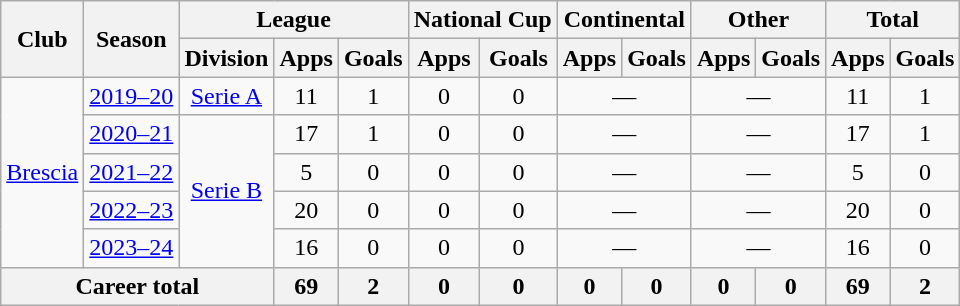<table class="wikitable" style="text-align:center">
<tr>
<th rowspan="2">Club</th>
<th rowspan="2">Season</th>
<th colspan="3">League</th>
<th colspan="2">National Cup</th>
<th colspan="2">Continental</th>
<th colspan="2">Other</th>
<th colspan="2">Total</th>
</tr>
<tr>
<th>Division</th>
<th>Apps</th>
<th>Goals</th>
<th>Apps</th>
<th>Goals</th>
<th>Apps</th>
<th>Goals</th>
<th>Apps</th>
<th>Goals</th>
<th>Apps</th>
<th>Goals</th>
</tr>
<tr>
<td rowspan="5"><a href='#'>Brescia</a></td>
<td><a href='#'>2019–20</a></td>
<td><a href='#'>Serie A</a></td>
<td>11</td>
<td>1</td>
<td>0</td>
<td>0</td>
<td colspan="2">—</td>
<td colspan="2">—</td>
<td>11</td>
<td>1</td>
</tr>
<tr>
<td><a href='#'>2020–21</a></td>
<td rowspan="4"><a href='#'>Serie B</a></td>
<td>17</td>
<td>1</td>
<td>0</td>
<td>0</td>
<td colspan="2">—</td>
<td colspan="2">—</td>
<td>17</td>
<td>1</td>
</tr>
<tr>
<td><a href='#'>2021–22</a></td>
<td>5</td>
<td>0</td>
<td>0</td>
<td>0</td>
<td colspan="2">—</td>
<td colspan="2">—</td>
<td>5</td>
<td>0</td>
</tr>
<tr>
<td><a href='#'>2022–23</a></td>
<td>20</td>
<td>0</td>
<td>0</td>
<td>0</td>
<td colspan="2">—</td>
<td colspan="2">—</td>
<td>20</td>
<td>0</td>
</tr>
<tr>
<td><a href='#'>2023–24</a></td>
<td>16</td>
<td>0</td>
<td>0</td>
<td>0</td>
<td colspan="2">—</td>
<td colspan="2">—</td>
<td>16</td>
<td>0</td>
</tr>
<tr>
<th colspan="3">Career total</th>
<th>69</th>
<th>2</th>
<th>0</th>
<th>0</th>
<th>0</th>
<th>0</th>
<th>0</th>
<th>0</th>
<th>69</th>
<th>2</th>
</tr>
</table>
